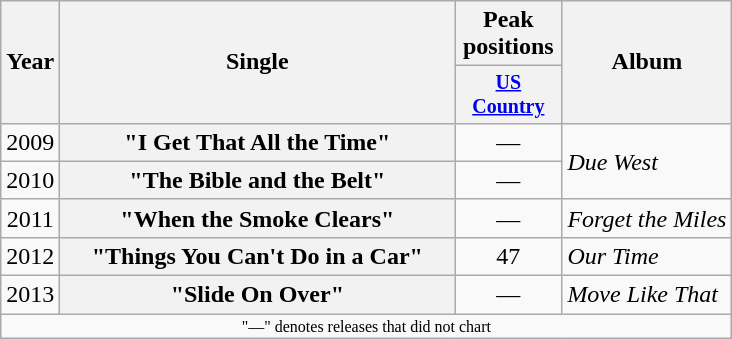<table class="wikitable plainrowheaders" style="text-align:center;">
<tr>
<th rowspan="2">Year</th>
<th rowspan="2" style="width:16em;">Single</th>
<th>Peak positions</th>
<th rowspan="2">Album</th>
</tr>
<tr style="font-size:smaller;">
<th style="width:65px;"><a href='#'>US Country</a></th>
</tr>
<tr>
<td>2009</td>
<th scope="row">"I Get That All the Time"</th>
<td>—</td>
<td style="text-align:left;" rowspan="2"><em>Due West</em></td>
</tr>
<tr>
<td>2010</td>
<th scope="row">"The Bible and the Belt"</th>
<td>—</td>
</tr>
<tr>
<td>2011</td>
<th scope="row">"When the Smoke Clears"</th>
<td>—</td>
<td style="text-align:left;"><em>Forget the Miles</em></td>
</tr>
<tr>
<td>2012</td>
<th scope="row">"Things You Can't Do in a Car"</th>
<td>47</td>
<td style="text-align:left;"><em>Our Time</em></td>
</tr>
<tr>
<td>2013</td>
<th scope="row">"Slide On Over"</th>
<td>—</td>
<td style="text-align:left;"><em>Move Like That</em></td>
</tr>
<tr>
<td colspan="4" style="font-size:8pt">"—" denotes releases that did not chart</td>
</tr>
</table>
